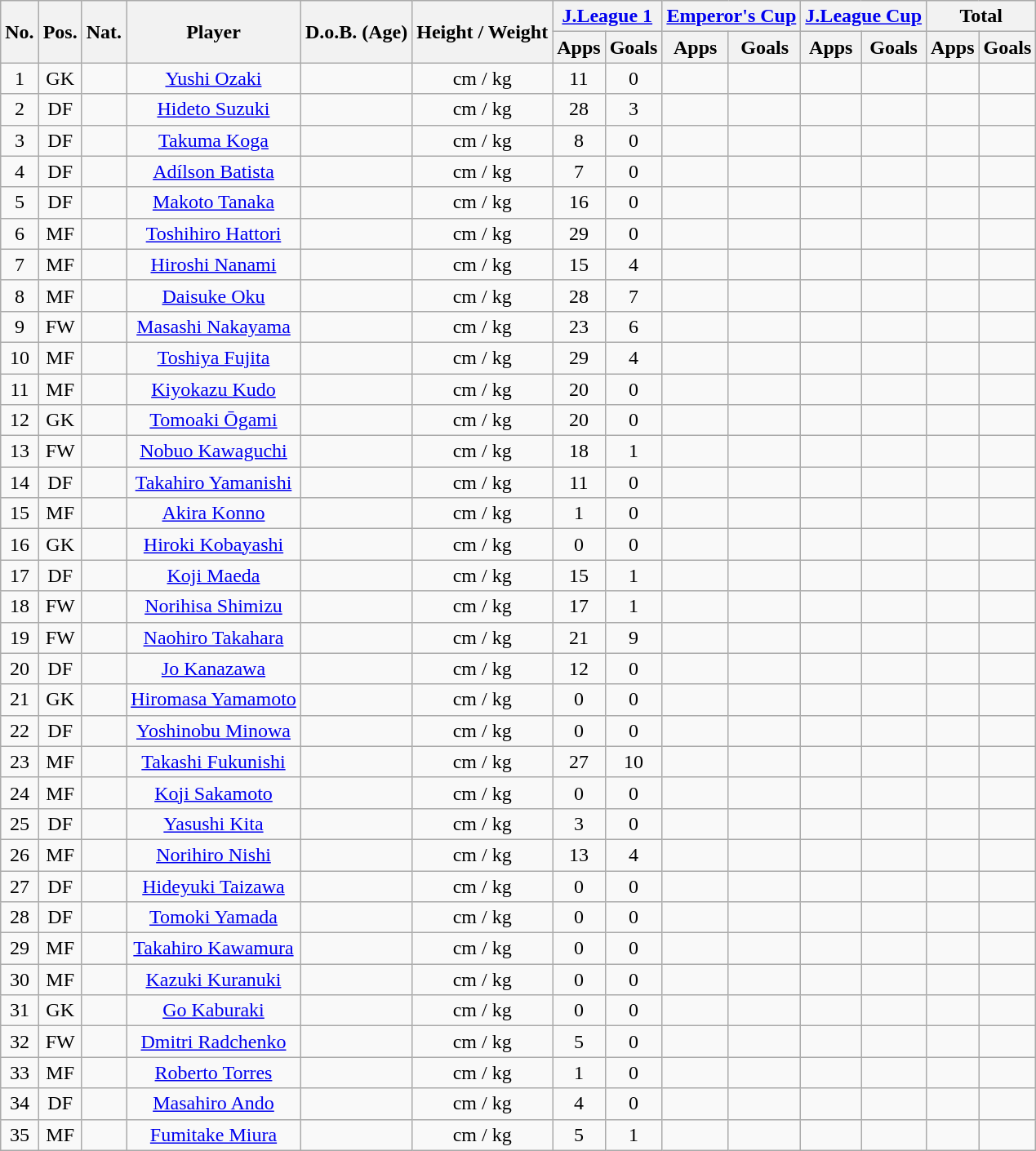<table class="wikitable" style="text-align:center;">
<tr>
<th rowspan="2">No.</th>
<th rowspan="2">Pos.</th>
<th rowspan="2">Nat.</th>
<th rowspan="2">Player</th>
<th rowspan="2">D.o.B. (Age)</th>
<th rowspan="2">Height / Weight</th>
<th colspan="2"><a href='#'>J.League 1</a></th>
<th colspan="2"><a href='#'>Emperor's Cup</a></th>
<th colspan="2"><a href='#'>J.League Cup</a></th>
<th colspan="2">Total</th>
</tr>
<tr>
<th>Apps</th>
<th>Goals</th>
<th>Apps</th>
<th>Goals</th>
<th>Apps</th>
<th>Goals</th>
<th>Apps</th>
<th>Goals</th>
</tr>
<tr>
<td>1</td>
<td>GK</td>
<td></td>
<td><a href='#'>Yushi Ozaki</a></td>
<td></td>
<td>cm / kg</td>
<td>11</td>
<td>0</td>
<td></td>
<td></td>
<td></td>
<td></td>
<td></td>
<td></td>
</tr>
<tr>
<td>2</td>
<td>DF</td>
<td></td>
<td><a href='#'>Hideto Suzuki</a></td>
<td></td>
<td>cm / kg</td>
<td>28</td>
<td>3</td>
<td></td>
<td></td>
<td></td>
<td></td>
<td></td>
<td></td>
</tr>
<tr>
<td>3</td>
<td>DF</td>
<td></td>
<td><a href='#'>Takuma Koga</a></td>
<td></td>
<td>cm / kg</td>
<td>8</td>
<td>0</td>
<td></td>
<td></td>
<td></td>
<td></td>
<td></td>
<td></td>
</tr>
<tr>
<td>4</td>
<td>DF</td>
<td></td>
<td><a href='#'>Adílson Batista</a></td>
<td></td>
<td>cm / kg</td>
<td>7</td>
<td>0</td>
<td></td>
<td></td>
<td></td>
<td></td>
<td></td>
<td></td>
</tr>
<tr>
<td>5</td>
<td>DF</td>
<td></td>
<td><a href='#'>Makoto Tanaka</a></td>
<td></td>
<td>cm / kg</td>
<td>16</td>
<td>0</td>
<td></td>
<td></td>
<td></td>
<td></td>
<td></td>
<td></td>
</tr>
<tr>
<td>6</td>
<td>MF</td>
<td></td>
<td><a href='#'>Toshihiro Hattori</a></td>
<td></td>
<td>cm / kg</td>
<td>29</td>
<td>0</td>
<td></td>
<td></td>
<td></td>
<td></td>
<td></td>
<td></td>
</tr>
<tr>
<td>7</td>
<td>MF</td>
<td></td>
<td><a href='#'>Hiroshi Nanami</a></td>
<td></td>
<td>cm / kg</td>
<td>15</td>
<td>4</td>
<td></td>
<td></td>
<td></td>
<td></td>
<td></td>
<td></td>
</tr>
<tr>
<td>8</td>
<td>MF</td>
<td></td>
<td><a href='#'>Daisuke Oku</a></td>
<td></td>
<td>cm / kg</td>
<td>28</td>
<td>7</td>
<td></td>
<td></td>
<td></td>
<td></td>
<td></td>
<td></td>
</tr>
<tr>
<td>9</td>
<td>FW</td>
<td></td>
<td><a href='#'>Masashi Nakayama</a></td>
<td></td>
<td>cm / kg</td>
<td>23</td>
<td>6</td>
<td></td>
<td></td>
<td></td>
<td></td>
<td></td>
<td></td>
</tr>
<tr>
<td>10</td>
<td>MF</td>
<td></td>
<td><a href='#'>Toshiya Fujita</a></td>
<td></td>
<td>cm / kg</td>
<td>29</td>
<td>4</td>
<td></td>
<td></td>
<td></td>
<td></td>
<td></td>
<td></td>
</tr>
<tr>
<td>11</td>
<td>MF</td>
<td></td>
<td><a href='#'>Kiyokazu Kudo</a></td>
<td></td>
<td>cm / kg</td>
<td>20</td>
<td>0</td>
<td></td>
<td></td>
<td></td>
<td></td>
<td></td>
<td></td>
</tr>
<tr>
<td>12</td>
<td>GK</td>
<td></td>
<td><a href='#'>Tomoaki Ōgami</a></td>
<td></td>
<td>cm / kg</td>
<td>20</td>
<td>0</td>
<td></td>
<td></td>
<td></td>
<td></td>
<td></td>
<td></td>
</tr>
<tr>
<td>13</td>
<td>FW</td>
<td></td>
<td><a href='#'>Nobuo Kawaguchi</a></td>
<td></td>
<td>cm / kg</td>
<td>18</td>
<td>1</td>
<td></td>
<td></td>
<td></td>
<td></td>
<td></td>
<td></td>
</tr>
<tr>
<td>14</td>
<td>DF</td>
<td></td>
<td><a href='#'>Takahiro Yamanishi</a></td>
<td></td>
<td>cm / kg</td>
<td>11</td>
<td>0</td>
<td></td>
<td></td>
<td></td>
<td></td>
<td></td>
<td></td>
</tr>
<tr>
<td>15</td>
<td>MF</td>
<td></td>
<td><a href='#'>Akira Konno</a></td>
<td></td>
<td>cm / kg</td>
<td>1</td>
<td>0</td>
<td></td>
<td></td>
<td></td>
<td></td>
<td></td>
<td></td>
</tr>
<tr>
<td>16</td>
<td>GK</td>
<td></td>
<td><a href='#'>Hiroki Kobayashi</a></td>
<td></td>
<td>cm / kg</td>
<td>0</td>
<td>0</td>
<td></td>
<td></td>
<td></td>
<td></td>
<td></td>
<td></td>
</tr>
<tr>
<td>17</td>
<td>DF</td>
<td></td>
<td><a href='#'>Koji Maeda</a></td>
<td></td>
<td>cm / kg</td>
<td>15</td>
<td>1</td>
<td></td>
<td></td>
<td></td>
<td></td>
<td></td>
<td></td>
</tr>
<tr>
<td>18</td>
<td>FW</td>
<td></td>
<td><a href='#'>Norihisa Shimizu</a></td>
<td></td>
<td>cm / kg</td>
<td>17</td>
<td>1</td>
<td></td>
<td></td>
<td></td>
<td></td>
<td></td>
<td></td>
</tr>
<tr>
<td>19</td>
<td>FW</td>
<td></td>
<td><a href='#'>Naohiro Takahara</a></td>
<td></td>
<td>cm / kg</td>
<td>21</td>
<td>9</td>
<td></td>
<td></td>
<td></td>
<td></td>
<td></td>
<td></td>
</tr>
<tr>
<td>20</td>
<td>DF</td>
<td></td>
<td><a href='#'>Jo Kanazawa</a></td>
<td></td>
<td>cm / kg</td>
<td>12</td>
<td>0</td>
<td></td>
<td></td>
<td></td>
<td></td>
<td></td>
<td></td>
</tr>
<tr>
<td>21</td>
<td>GK</td>
<td></td>
<td><a href='#'>Hiromasa Yamamoto</a></td>
<td></td>
<td>cm / kg</td>
<td>0</td>
<td>0</td>
<td></td>
<td></td>
<td></td>
<td></td>
<td></td>
<td></td>
</tr>
<tr>
<td>22</td>
<td>DF</td>
<td></td>
<td><a href='#'>Yoshinobu Minowa</a></td>
<td></td>
<td>cm / kg</td>
<td>0</td>
<td>0</td>
<td></td>
<td></td>
<td></td>
<td></td>
<td></td>
<td></td>
</tr>
<tr>
<td>23</td>
<td>MF</td>
<td></td>
<td><a href='#'>Takashi Fukunishi</a></td>
<td></td>
<td>cm / kg</td>
<td>27</td>
<td>10</td>
<td></td>
<td></td>
<td></td>
<td></td>
<td></td>
<td></td>
</tr>
<tr>
<td>24</td>
<td>MF</td>
<td></td>
<td><a href='#'>Koji Sakamoto</a></td>
<td></td>
<td>cm / kg</td>
<td>0</td>
<td>0</td>
<td></td>
<td></td>
<td></td>
<td></td>
<td></td>
<td></td>
</tr>
<tr>
<td>25</td>
<td>DF</td>
<td></td>
<td><a href='#'>Yasushi Kita</a></td>
<td></td>
<td>cm / kg</td>
<td>3</td>
<td>0</td>
<td></td>
<td></td>
<td></td>
<td></td>
<td></td>
<td></td>
</tr>
<tr>
<td>26</td>
<td>MF</td>
<td></td>
<td><a href='#'>Norihiro Nishi</a></td>
<td></td>
<td>cm / kg</td>
<td>13</td>
<td>4</td>
<td></td>
<td></td>
<td></td>
<td></td>
<td></td>
<td></td>
</tr>
<tr>
<td>27</td>
<td>DF</td>
<td></td>
<td><a href='#'>Hideyuki Taizawa</a></td>
<td></td>
<td>cm / kg</td>
<td>0</td>
<td>0</td>
<td></td>
<td></td>
<td></td>
<td></td>
<td></td>
<td></td>
</tr>
<tr>
<td>28</td>
<td>DF</td>
<td></td>
<td><a href='#'>Tomoki Yamada</a></td>
<td></td>
<td>cm / kg</td>
<td>0</td>
<td>0</td>
<td></td>
<td></td>
<td></td>
<td></td>
<td></td>
<td></td>
</tr>
<tr>
<td>29</td>
<td>MF</td>
<td></td>
<td><a href='#'>Takahiro Kawamura</a></td>
<td></td>
<td>cm / kg</td>
<td>0</td>
<td>0</td>
<td></td>
<td></td>
<td></td>
<td></td>
<td></td>
<td></td>
</tr>
<tr>
<td>30</td>
<td>MF</td>
<td></td>
<td><a href='#'>Kazuki Kuranuki</a></td>
<td></td>
<td>cm / kg</td>
<td>0</td>
<td>0</td>
<td></td>
<td></td>
<td></td>
<td></td>
<td></td>
<td></td>
</tr>
<tr>
<td>31</td>
<td>GK</td>
<td></td>
<td><a href='#'>Go Kaburaki</a></td>
<td></td>
<td>cm / kg</td>
<td>0</td>
<td>0</td>
<td></td>
<td></td>
<td></td>
<td></td>
<td></td>
<td></td>
</tr>
<tr>
<td>32</td>
<td>FW</td>
<td></td>
<td><a href='#'>Dmitri Radchenko</a></td>
<td></td>
<td>cm / kg</td>
<td>5</td>
<td>0</td>
<td></td>
<td></td>
<td></td>
<td></td>
<td></td>
<td></td>
</tr>
<tr>
<td>33</td>
<td>MF</td>
<td></td>
<td><a href='#'>Roberto Torres</a></td>
<td></td>
<td>cm / kg</td>
<td>1</td>
<td>0</td>
<td></td>
<td></td>
<td></td>
<td></td>
<td></td>
<td></td>
</tr>
<tr>
<td>34</td>
<td>DF</td>
<td></td>
<td><a href='#'>Masahiro Ando</a></td>
<td></td>
<td>cm / kg</td>
<td>4</td>
<td>0</td>
<td></td>
<td></td>
<td></td>
<td></td>
<td></td>
<td></td>
</tr>
<tr>
<td>35</td>
<td>MF</td>
<td></td>
<td><a href='#'>Fumitake Miura</a></td>
<td></td>
<td>cm / kg</td>
<td>5</td>
<td>1</td>
<td></td>
<td></td>
<td></td>
<td></td>
<td></td>
<td></td>
</tr>
</table>
